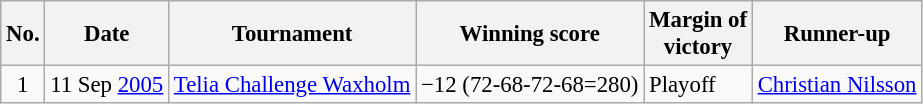<table class="wikitable" style="font-size:95%;">
<tr>
<th>No.</th>
<th>Date</th>
<th>Tournament</th>
<th>Winning score</th>
<th>Margin of<br>victory</th>
<th>Runner-up</th>
</tr>
<tr>
<td align=center>1</td>
<td align=right>11 Sep <a href='#'>2005</a></td>
<td><a href='#'>Telia Challenge Waxholm</a></td>
<td>−12 (72-68-72-68=280)</td>
<td>Playoff</td>
<td> <a href='#'>Christian Nilsson</a></td>
</tr>
</table>
